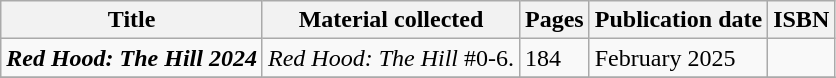<table class="wikitable">
<tr>
<th>Title</th>
<th>Material collected</th>
<th>Pages</th>
<th>Publication date</th>
<th>ISBN</th>
</tr>
<tr>
<td><strong><em>Red Hood: The Hill 2024</em></strong></td>
<td><em>Red Hood: The Hill</em> #0-6.</td>
<td>184</td>
<td>February 2025</td>
<td></td>
</tr>
<tr>
</tr>
</table>
